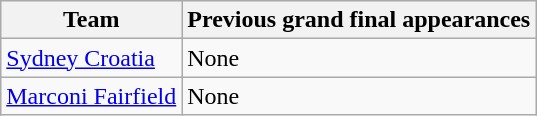<table class="wikitable">
<tr>
<th>Team</th>
<th>Previous grand final appearances</th>
</tr>
<tr>
<td><a href='#'>Sydney Croatia</a></td>
<td>None</td>
</tr>
<tr>
<td><a href='#'>Marconi Fairfield</a></td>
<td>None</td>
</tr>
</table>
